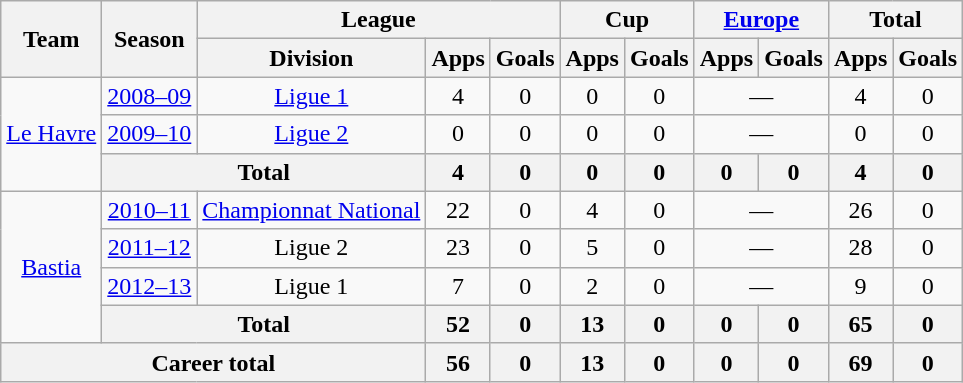<table class="wikitable" style="text-align: center">
<tr>
<th rowspan="2">Team</th>
<th rowspan="2">Season</th>
<th colspan="3">League</th>
<th colspan="2">Cup</th>
<th colspan="2"><a href='#'>Europe</a></th>
<th colspan="2">Total</th>
</tr>
<tr>
<th>Division</th>
<th>Apps</th>
<th>Goals</th>
<th>Apps</th>
<th>Goals</th>
<th>Apps</th>
<th>Goals</th>
<th>Apps</th>
<th>Goals</th>
</tr>
<tr>
<td rowspan="3"><a href='#'>Le Havre</a></td>
<td><a href='#'>2008–09</a></td>
<td><a href='#'>Ligue 1</a></td>
<td>4</td>
<td>0</td>
<td>0</td>
<td>0</td>
<td colspan="2">—</td>
<td>4</td>
<td>0</td>
</tr>
<tr>
<td><a href='#'>2009–10</a></td>
<td><a href='#'>Ligue 2</a></td>
<td>0</td>
<td>0</td>
<td>0</td>
<td>0</td>
<td colspan="2">—</td>
<td>0</td>
<td>0</td>
</tr>
<tr>
<th colspan="2">Total</th>
<th>4</th>
<th>0</th>
<th>0</th>
<th>0</th>
<th>0</th>
<th>0</th>
<th>4</th>
<th>0</th>
</tr>
<tr>
<td rowspan=4><a href='#'>Bastia</a></td>
<td><a href='#'>2010–11</a></td>
<td><a href='#'>Championnat National</a></td>
<td>22</td>
<td>0</td>
<td>4</td>
<td>0</td>
<td colspan="2">—</td>
<td>26</td>
<td>0</td>
</tr>
<tr>
<td><a href='#'>2011–12</a></td>
<td>Ligue 2</td>
<td>23</td>
<td>0</td>
<td>5</td>
<td>0</td>
<td colspan="2">—</td>
<td>28</td>
<td>0</td>
</tr>
<tr>
<td><a href='#'>2012–13</a></td>
<td>Ligue 1</td>
<td>7</td>
<td>0</td>
<td>2</td>
<td>0</td>
<td colspan="2">—</td>
<td>9</td>
<td>0</td>
</tr>
<tr>
<th colspan="2">Total</th>
<th>52</th>
<th>0</th>
<th>13</th>
<th>0</th>
<th>0</th>
<th>0</th>
<th>65</th>
<th>0</th>
</tr>
<tr>
<th colspan="3">Career total</th>
<th>56</th>
<th>0</th>
<th>13</th>
<th>0</th>
<th>0</th>
<th>0</th>
<th>69</th>
<th>0</th>
</tr>
</table>
